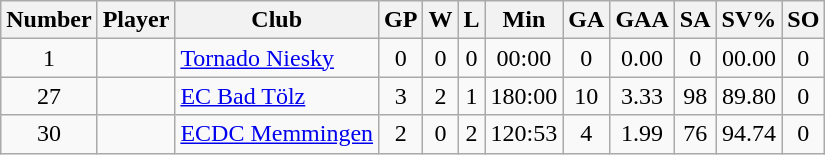<table class="wikitable sortable" style="text-align: center;">
<tr>
<th>Number</th>
<th>Player</th>
<th>Club</th>
<th>GP</th>
<th>W</th>
<th>L</th>
<th>Min</th>
<th>GA</th>
<th>GAA</th>
<th>SA</th>
<th>SV%</th>
<th>SO</th>
</tr>
<tr>
<td>1</td>
<td align=left></td>
<td align=left> <a href='#'>Tornado Niesky</a></td>
<td>0</td>
<td>0</td>
<td>0</td>
<td>00:00</td>
<td>0</td>
<td>0.00</td>
<td>0</td>
<td>00.00</td>
<td>0</td>
</tr>
<tr>
<td>27</td>
<td align=left></td>
<td align=left> <a href='#'>EC Bad Tölz</a></td>
<td>3</td>
<td>2</td>
<td>1</td>
<td>180:00</td>
<td>10</td>
<td>3.33</td>
<td>98</td>
<td>89.80</td>
<td>0</td>
</tr>
<tr>
<td>30</td>
<td align=left></td>
<td align=left> <a href='#'>ECDC Memmingen</a></td>
<td>2</td>
<td>0</td>
<td>2</td>
<td>120:53</td>
<td>4</td>
<td>1.99</td>
<td>76</td>
<td>94.74</td>
<td>0</td>
</tr>
</table>
